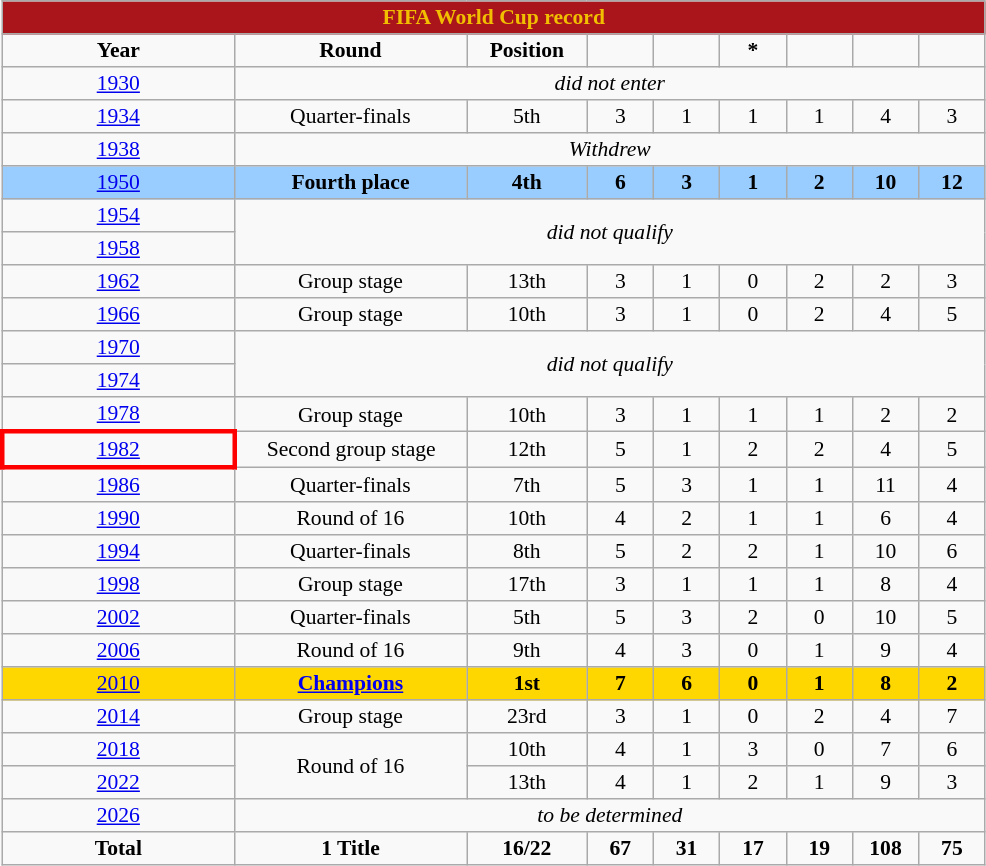<table border="1" cellpadding="2" cellspacing="0" style="width:52%; background:#f9f9f9; border:1px #aaa solid; border-collapse:collapse; font-size:90%; text-align:center;">
<tr style="background:#aa151b; color:#f1bf00;">
<th colspan=9>FIFA World Cup record</th>
</tr>
<tr>
<th width=100>Year</th>
<th width=100>Round</th>
<th width=25>Position</th>
<th width=25></th>
<th width=25></th>
<th width=25>*</th>
<th width=25></th>
<th width=25></th>
<th width=25></th>
</tr>
<tr>
<td> <a href='#'>1930</a></td>
<td colspan="8"><em>did not enter</em></td>
</tr>
<tr>
<td> <a href='#'>1934</a></td>
<td>Quarter-finals</td>
<td>5th</td>
<td>3</td>
<td>1</td>
<td>1</td>
<td>1</td>
<td>4</td>
<td>3</td>
</tr>
<tr>
<td> <a href='#'>1938</a></td>
<td colspan="8"><em>Withdrew</em></td>
</tr>
<tr style="background:#9acdff;">
<td> <a href='#'>1950</a></td>
<td><strong>Fourth place</strong></td>
<td><strong>4th</strong></td>
<td><strong>6</strong></td>
<td><strong>3</strong></td>
<td><strong>1</strong></td>
<td><strong>2</strong></td>
<td><strong>10</strong></td>
<td><strong>12</strong></td>
</tr>
<tr>
<td> <a href='#'>1954</a></td>
<td rowspan=2 colspan=8><em>did not qualify</em></td>
</tr>
<tr>
<td> <a href='#'>1958</a></td>
</tr>
<tr>
<td> <a href='#'>1962</a></td>
<td>Group stage</td>
<td>13th</td>
<td>3</td>
<td>1</td>
<td>0</td>
<td>2</td>
<td>2</td>
<td>3</td>
</tr>
<tr>
<td> <a href='#'>1966</a></td>
<td>Group stage</td>
<td>10th</td>
<td>3</td>
<td>1</td>
<td>0</td>
<td>2</td>
<td>4</td>
<td>5</td>
</tr>
<tr>
<td> <a href='#'>1970</a></td>
<td rowspan=2 colspan=8><em>did not qualify</em></td>
</tr>
<tr>
<td> <a href='#'>1974</a></td>
</tr>
<tr>
<td> <a href='#'>1978</a></td>
<td>Group stage</td>
<td>10th</td>
<td>3</td>
<td>1</td>
<td>1</td>
<td>1</td>
<td>2</td>
<td>2</td>
</tr>
<tr>
<td style="border: 3px solid red"> <a href='#'>1982</a></td>
<td>Second group stage</td>
<td>12th</td>
<td>5</td>
<td>1</td>
<td>2</td>
<td>2</td>
<td>4</td>
<td>5</td>
</tr>
<tr>
<td> <a href='#'>1986</a></td>
<td>Quarter-finals</td>
<td>7th</td>
<td>5</td>
<td>3</td>
<td>1</td>
<td>1</td>
<td>11</td>
<td>4</td>
</tr>
<tr>
<td> <a href='#'>1990</a></td>
<td>Round of 16</td>
<td>10th</td>
<td>4</td>
<td>2</td>
<td>1</td>
<td>1</td>
<td>6</td>
<td>4</td>
</tr>
<tr>
<td> <a href='#'>1994</a></td>
<td>Quarter-finals</td>
<td>8th</td>
<td>5</td>
<td>2</td>
<td>2</td>
<td>1</td>
<td>10</td>
<td>6</td>
</tr>
<tr>
<td> <a href='#'>1998</a></td>
<td>Group stage</td>
<td>17th</td>
<td>3</td>
<td>1</td>
<td>1</td>
<td>1</td>
<td>8</td>
<td>4</td>
</tr>
<tr>
<td>  <a href='#'>2002</a></td>
<td>Quarter-finals</td>
<td>5th</td>
<td>5</td>
<td>3</td>
<td>2</td>
<td>0</td>
<td>10</td>
<td>5</td>
</tr>
<tr>
<td> <a href='#'>2006</a></td>
<td>Round of 16</td>
<td>9th</td>
<td>4</td>
<td>3</td>
<td>0</td>
<td>1</td>
<td>9</td>
<td>4</td>
</tr>
<tr style="background:gold;">
<td> <a href='#'>2010</a></td>
<td><strong><a href='#'>Champions</a></strong></td>
<td><strong>1st</strong></td>
<td><strong>7</strong></td>
<td><strong>6</strong></td>
<td><strong>0</strong></td>
<td><strong>1</strong></td>
<td><strong>8</strong></td>
<td><strong>2</strong></td>
</tr>
<tr>
<td> <a href='#'>2014</a></td>
<td>Group stage</td>
<td>23rd</td>
<td>3</td>
<td>1</td>
<td>0</td>
<td>2</td>
<td>4</td>
<td>7</td>
</tr>
<tr>
<td> <a href='#'>2018</a></td>
<td rowspan=2>Round of 16</td>
<td>10th</td>
<td>4</td>
<td>1</td>
<td>3</td>
<td>0</td>
<td>7</td>
<td>6</td>
</tr>
<tr>
<td> <a href='#'>2022</a></td>
<td>13th</td>
<td>4</td>
<td>1</td>
<td>2</td>
<td>1</td>
<td>9</td>
<td>3</td>
</tr>
<tr>
<td>   <a href='#'>2026</a></td>
<td rowspan=1 colspan=8><em>to be determined</em></td>
</tr>
<tr>
<td><strong>Total</strong></td>
<td><strong>1 Title</strong></td>
<td><strong>16/22</strong></td>
<td><strong>67</strong></td>
<td><strong>31</strong></td>
<td><strong>17</strong></td>
<td><strong>19</strong></td>
<td><strong>108</strong></td>
<td><strong>75</strong></td>
</tr>
</table>
